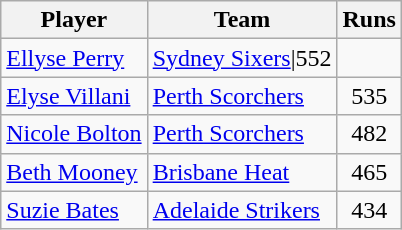<table class="wikitable" style="text-align: center;">
<tr>
<th>Player</th>
<th>Team</th>
<th>Runs</th>
</tr>
<tr>
<td style="text-align:left"><a href='#'>Ellyse Perry</a></td>
<td style="text-align:left"><a href='#'>Sydney Sixers</a>|552</td>
</tr>
<tr>
<td style="text-align:left"><a href='#'>Elyse Villani</a></td>
<td style="text-align:left"><a href='#'>Perth Scorchers</a></td>
<td>535</td>
</tr>
<tr>
<td style="text-align:left"><a href='#'>Nicole Bolton</a></td>
<td style="text-align:left"><a href='#'>Perth Scorchers</a></td>
<td>482</td>
</tr>
<tr>
<td style="text-align:left"><a href='#'>Beth Mooney</a></td>
<td style="text-align:left"><a href='#'>Brisbane Heat</a></td>
<td>465</td>
</tr>
<tr>
<td style="text-align:left"><a href='#'>Suzie Bates</a></td>
<td style="text-align:left"><a href='#'>Adelaide Strikers</a></td>
<td>434</td>
</tr>
</table>
